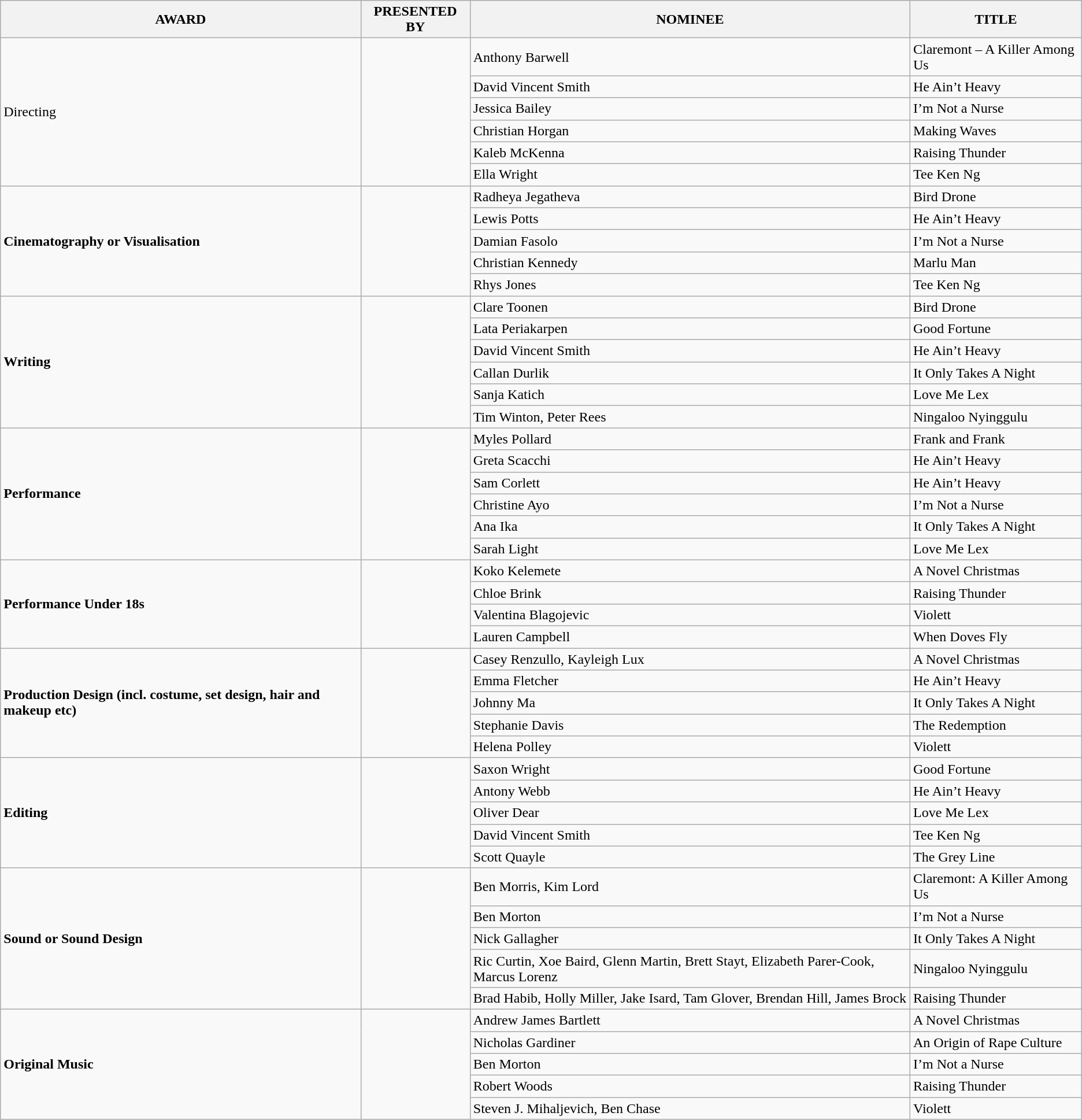<table class="wikitable sortable mw-collapsible mw-collapsed">
<tr>
<th>AWARD</th>
<th>PRESENTED BY</th>
<th>NOMINEE</th>
<th>TITLE</th>
</tr>
<tr>
<td rowspan="6">Directing</td>
<td rowspan="6"></td>
<td>Anthony Barwell</td>
<td>Claremont – A Killer Among Us</td>
</tr>
<tr>
<td>David Vincent Smith</td>
<td>He Ain’t Heavy</td>
</tr>
<tr>
<td>Jessica Bailey</td>
<td>I’m Not a Nurse</td>
</tr>
<tr>
<td>Christian Horgan</td>
<td>Making Waves</td>
</tr>
<tr>
<td>Kaleb McKenna</td>
<td>Raising Thunder</td>
</tr>
<tr>
<td>Ella Wright</td>
<td>Tee Ken Ng</td>
</tr>
<tr>
<td rowspan="5"><strong>Cinematography or Visualisation  </strong></td>
<td rowspan="5"></td>
<td>Radheya Jegatheva</td>
<td>Bird Drone</td>
</tr>
<tr>
<td>Lewis Potts</td>
<td>He Ain’t Heavy</td>
</tr>
<tr>
<td>Damian Fasolo</td>
<td>I’m Not a Nurse</td>
</tr>
<tr>
<td>Christian Kennedy</td>
<td>Marlu Man</td>
</tr>
<tr>
<td>Rhys Jones</td>
<td>Tee Ken Ng</td>
</tr>
<tr>
<td rowspan="6"><strong>Writing</strong></td>
<td rowspan="6"></td>
<td>Clare Toonen</td>
<td>Bird Drone</td>
</tr>
<tr>
<td>Lata Periakarpen</td>
<td>Good Fortune</td>
</tr>
<tr>
<td>David Vincent Smith</td>
<td>He Ain’t Heavy</td>
</tr>
<tr>
<td>Callan Durlik</td>
<td>It Only Takes A Night</td>
</tr>
<tr>
<td>Sanja Katich</td>
<td>Love Me Lex</td>
</tr>
<tr>
<td>Tim Winton, Peter Rees</td>
<td>Ningaloo Nyinggulu</td>
</tr>
<tr>
<td rowspan="6"><strong>Performance</strong></td>
<td rowspan="6"></td>
<td>Myles Pollard</td>
<td>Frank and Frank</td>
</tr>
<tr>
<td>Greta Scacchi</td>
<td>He Ain’t Heavy</td>
</tr>
<tr>
<td>Sam Corlett</td>
<td>He Ain’t Heavy</td>
</tr>
<tr>
<td>Christine Ayo</td>
<td>I’m Not a Nurse</td>
</tr>
<tr>
<td>Ana Ika</td>
<td>It Only Takes A Night</td>
</tr>
<tr>
<td>Sarah Light</td>
<td>Love Me Lex</td>
</tr>
<tr>
<td rowspan="4"><strong>Performance Under 18s</strong></td>
<td rowspan="4"></td>
<td>Koko Kelemete</td>
<td>A Novel Christmas</td>
</tr>
<tr>
<td>Chloe Brink</td>
<td>Raising Thunder</td>
</tr>
<tr>
<td>Valentina Blagojevic</td>
<td>Violett</td>
</tr>
<tr>
<td>Lauren Campbell</td>
<td>When Doves Fly</td>
</tr>
<tr>
<td rowspan="5"><strong>Production Design (incl. costume, set design, hair and makeup etc)</strong></td>
<td rowspan="5"></td>
<td>Casey Renzullo, Kayleigh Lux</td>
<td>A Novel Christmas</td>
</tr>
<tr>
<td>Emma Fletcher</td>
<td>He Ain’t Heavy</td>
</tr>
<tr>
<td>Johnny Ma</td>
<td>It Only Takes A Night</td>
</tr>
<tr>
<td>Stephanie Davis</td>
<td>The Redemption</td>
</tr>
<tr>
<td>Helena Polley</td>
<td>Violett</td>
</tr>
<tr>
<td rowspan="5"><strong>Editing</strong></td>
<td rowspan="5"></td>
<td>Saxon Wright</td>
<td>Good Fortune</td>
</tr>
<tr>
<td>Antony Webb</td>
<td>He Ain’t Heavy</td>
</tr>
<tr>
<td>Oliver Dear</td>
<td>Love Me Lex</td>
</tr>
<tr>
<td>David Vincent Smith</td>
<td>Tee Ken Ng</td>
</tr>
<tr>
<td>Scott Quayle</td>
<td>The Grey Line</td>
</tr>
<tr>
<td rowspan="5"><strong>Sound or Sound Design</strong></td>
<td rowspan="5"></td>
<td>Ben Morris, Kim Lord</td>
<td>Claremont: A Killer Among Us</td>
</tr>
<tr>
<td>Ben Morton</td>
<td>I’m Not a Nurse</td>
</tr>
<tr>
<td>Nick Gallagher</td>
<td>It Only Takes A Night</td>
</tr>
<tr>
<td>Ric Curtin, Xoe Baird, Glenn Martin, Brett Stayt, Elizabeth Parer-Cook, Marcus Lorenz</td>
<td>Ningaloo Nyinggulu</td>
</tr>
<tr>
<td>Brad Habib, Holly Miller, Jake Isard, Tam Glover, Brendan Hill, James Brock</td>
<td>Raising Thunder</td>
</tr>
<tr>
<td rowspan="5"><strong>Original Music</strong></td>
<td rowspan="5"></td>
<td>Andrew James Bartlett</td>
<td>A Novel Christmas</td>
</tr>
<tr>
<td>Nicholas Gardiner</td>
<td>An Origin of Rape Culture</td>
</tr>
<tr>
<td>Ben Morton</td>
<td>I’m Not a Nurse</td>
</tr>
<tr>
<td>Robert Woods</td>
<td>Raising Thunder</td>
</tr>
<tr>
<td>Steven J. Mihaljevich, Ben Chase</td>
<td>Violett</td>
</tr>
</table>
